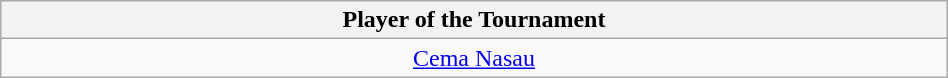<table class="wikitable" style="margin:auto; text-align:center; width:50%;">
<tr>
<th colspan="3">Player of the Tournament</th>
</tr>
<tr>
<td colspan="3"> <a href='#'>Cema Nasau</a></td>
</tr>
</table>
